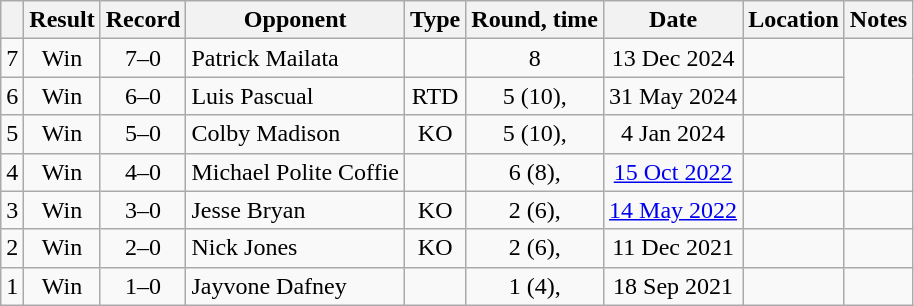<table class="wikitable" style="text-align:center">
<tr>
<th></th>
<th>Result</th>
<th>Record</th>
<th>Opponent</th>
<th>Type</th>
<th>Round, time</th>
<th>Date</th>
<th>Location</th>
<th>Notes</th>
</tr>
<tr>
<td>7</td>
<td>Win</td>
<td>7–0</td>
<td align=left>Patrick Mailata</td>
<td></td>
<td>8</td>
<td>13 Dec 2024</td>
<td align=left></td>
</tr>
<tr>
<td>6</td>
<td>Win</td>
<td>6–0</td>
<td align=left>Luis Pascual</td>
<td>RTD</td>
<td>5 (10), </td>
<td>31 May 2024</td>
<td align=left></td>
</tr>
<tr>
<td>5</td>
<td>Win</td>
<td>5–0</td>
<td align=left>Colby Madison</td>
<td>KO</td>
<td>5 (10), </td>
<td>4 Jan 2024</td>
<td align=left></td>
<td></td>
</tr>
<tr>
<td>4</td>
<td>Win</td>
<td>4–0</td>
<td align=left>Michael Polite Coffie</td>
<td></td>
<td>6 (8), </td>
<td><a href='#'>15 Oct 2022</a></td>
<td align=left></td>
<td></td>
</tr>
<tr>
<td>3</td>
<td>Win</td>
<td>3–0</td>
<td align=left>Jesse Bryan</td>
<td>KO</td>
<td>2 (6), </td>
<td><a href='#'>14 May 2022</a></td>
<td align=left></td>
<td></td>
</tr>
<tr>
<td>2</td>
<td>Win</td>
<td>2–0</td>
<td align=left>Nick Jones</td>
<td>KO</td>
<td>2 (6), </td>
<td>11 Dec 2021</td>
<td align=left></td>
<td></td>
</tr>
<tr>
<td>1</td>
<td>Win</td>
<td>1–0</td>
<td align=left>Jayvone Dafney</td>
<td></td>
<td>1 (4), </td>
<td>18 Sep 2021</td>
<td align=left></td>
<td></td>
</tr>
</table>
